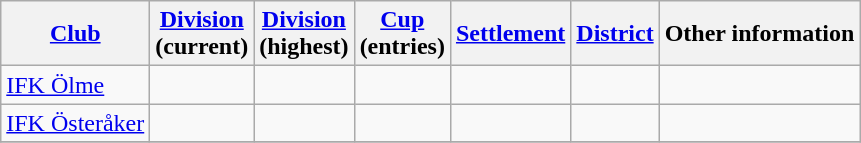<table class="wikitable" style="text-align:left">
<tr>
<th style= width="180px"><a href='#'>Club</a></th>
<th style= width="80px"><a href='#'>Division</a><br> (current)</th>
<th style= width="80px"><a href='#'>Division</a><br> (highest)</th>
<th style= width="60px"><a href='#'>Cup</a><br> (entries)</th>
<th style= width="110px"><a href='#'>Settlement</a></th>
<th style= width="110px"><a href='#'>District</a></th>
<th style= width="230px">Other information</th>
</tr>
<tr>
<td><a href='#'>IFK Ölme</a></td>
<td></td>
<td></td>
<td></td>
<td></td>
<td></td>
<td></td>
</tr>
<tr>
<td><a href='#'>IFK Österåker</a></td>
<td></td>
<td></td>
<td></td>
<td></td>
<td></td>
<td></td>
</tr>
<tr>
</tr>
</table>
